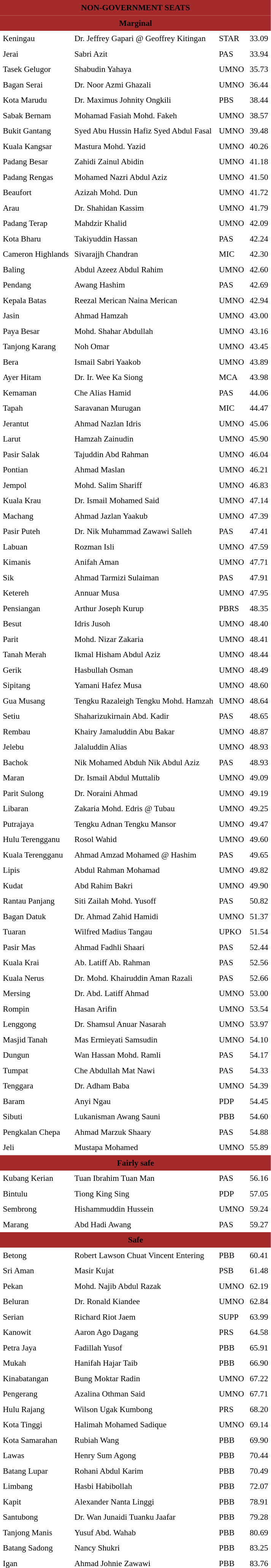<table class="toccolours" cellpadding="5" cellspacing="0" style="float:left; margin-right:.5em; margin-top:.4em; font-size:90%;">
<tr>
<td colspan="4"  style="text-align:center; background:brown;"><span><strong>NON-GOVERNMENT SEATS</strong></span></td>
</tr>
<tr>
<td colspan="4"  style="text-align:center; background:brown;"><span><strong>Marginal</strong></span></td>
</tr>
<tr>
<td>Keningau</td>
<td>Dr. Jeffrey Gapari @ Geoffrey Kitingan</td>
<td>STAR</td>
<td style="text-align:center;">33.09</td>
</tr>
<tr>
<td>Jerai</td>
<td>Sabri Azit</td>
<td>PAS</td>
<td style="text-align:center;">33.94</td>
</tr>
<tr>
<td>Tasek Gelugor</td>
<td>Shabudin Yahaya</td>
<td>UMNO</td>
<td style="text-align:center;">35.73</td>
</tr>
<tr>
<td>Bagan Serai</td>
<td>Dr. Noor Azmi Ghazali</td>
<td>UMNO</td>
<td style="text-align:center;">36.44</td>
</tr>
<tr>
<td>Kota Marudu</td>
<td>Dr. Maximus Johnity Ongkili</td>
<td>PBS</td>
<td style="text-align:center;">38.44</td>
</tr>
<tr>
<td>Sabak Bernam</td>
<td>Mohamad Fasiah Mohd. Fakeh</td>
<td>UMNO</td>
<td style="text-align:center;">38.57</td>
</tr>
<tr>
<td>Bukit Gantang</td>
<td>Syed Abu Hussin Hafiz Syed Abdul Fasal</td>
<td>UMNO</td>
<td style="text-align:center;">39.48</td>
</tr>
<tr>
<td>Kuala Kangsar</td>
<td>Mastura Mohd. Yazid</td>
<td>UMNO</td>
<td style="text-align:center;">40.26</td>
</tr>
<tr>
<td>Padang Besar</td>
<td>Zahidi Zainul Abidin</td>
<td>UMNO</td>
<td style="text-align:center;">41.18</td>
</tr>
<tr>
<td>Padang Rengas</td>
<td>Mohamed Nazri Abdul Aziz</td>
<td>UMNO</td>
<td style="text-align:center;">41.50</td>
</tr>
<tr>
<td>Beaufort</td>
<td>Azizah Mohd. Dun</td>
<td>UMNO</td>
<td style="text-align:center;">41.72</td>
</tr>
<tr>
<td>Arau</td>
<td>Dr. Shahidan Kassim</td>
<td>UMNO</td>
<td style="text-align:center;">41.79</td>
</tr>
<tr>
<td>Padang Terap</td>
<td>Mahdzir Khalid</td>
<td>UMNO</td>
<td style="text-align:center;">42.09</td>
</tr>
<tr>
<td>Kota Bharu</td>
<td>Takiyuddin Hassan</td>
<td>PAS</td>
<td style="text-align:center;">42.24</td>
</tr>
<tr>
<td>Cameron Highlands</td>
<td>Sivarajjh Chandran</td>
<td>MIC</td>
<td style="text-align:center;">42.30</td>
</tr>
<tr>
<td>Baling</td>
<td>Abdul Azeez Abdul Rahim</td>
<td>UMNO</td>
<td style="text-align:center;">42.60</td>
</tr>
<tr>
<td>Pendang</td>
<td>Awang Hashim</td>
<td>PAS</td>
<td style="text-align:center;">42.69</td>
</tr>
<tr>
<td>Kepala Batas</td>
<td>Reezal Merican Naina Merican</td>
<td>UMNO</td>
<td style="text-align:center;">42.94</td>
</tr>
<tr>
<td>Jasin</td>
<td>Ahmad Hamzah</td>
<td>UMNO</td>
<td style="text-align:center;">43.00</td>
</tr>
<tr>
<td>Paya Besar</td>
<td>Mohd. Shahar Abdullah</td>
<td>UMNO</td>
<td style="text-align:center;">43.16</td>
</tr>
<tr>
<td>Tanjong Karang</td>
<td>Noh Omar</td>
<td>UMNO</td>
<td style="text-align:center;">43.45</td>
</tr>
<tr>
<td>Bera</td>
<td>Ismail Sabri Yaakob</td>
<td>UMNO</td>
<td style="text-align:center;">43.89</td>
</tr>
<tr>
<td>Ayer Hitam</td>
<td>Dr. Ir. Wee Ka Siong</td>
<td>MCA</td>
<td style="text-align:center;">43.98</td>
</tr>
<tr>
<td>Kemaman</td>
<td>Che Alias Hamid</td>
<td>PAS</td>
<td style="text-align:center;">44.06</td>
</tr>
<tr>
<td>Tapah</td>
<td>Saravanan Murugan</td>
<td>MIC</td>
<td style="text-align:center;">44.47</td>
</tr>
<tr>
<td>Jerantut</td>
<td>Ahmad Nazlan Idris</td>
<td>UMNO</td>
<td style="text-align:center;">45.06</td>
</tr>
<tr>
<td>Larut</td>
<td>Hamzah Zainudin</td>
<td>UMNO</td>
<td style="text-align:center;">45.90</td>
</tr>
<tr>
<td>Pasir Salak</td>
<td>Tajuddin Abd Rahman</td>
<td>UMNO</td>
<td style="text-align:center;">46.04</td>
</tr>
<tr>
<td>Pontian</td>
<td>Ahmad Maslan</td>
<td>UMNO</td>
<td style="text-align:center;">46.21</td>
</tr>
<tr>
<td>Jempol</td>
<td>Mohd. Salim Shariff</td>
<td>UMNO</td>
<td style="text-align:center;">46.83</td>
</tr>
<tr>
<td>Kuala Krau</td>
<td>Dr. Ismail Mohamed Said</td>
<td>UMNO</td>
<td style="text-align:center;">47.14</td>
</tr>
<tr>
<td>Machang</td>
<td>Ahmad Jazlan Yaakub</td>
<td>UMNO</td>
<td style="text-align:center;">47.39</td>
</tr>
<tr>
<td>Pasir Puteh</td>
<td>Dr. Nik Muhammad Zawawi Salleh</td>
<td>PAS</td>
<td style="text-align:center;">47.41</td>
</tr>
<tr>
<td>Labuan</td>
<td>Rozman Isli</td>
<td>UMNO</td>
<td style="text-align:center;">47.59</td>
</tr>
<tr>
<td>Kimanis</td>
<td>Anifah Aman</td>
<td>UMNO</td>
<td style="text-align:center;">47.71</td>
</tr>
<tr>
<td>Sik</td>
<td>Ahmad Tarmizi Sulaiman</td>
<td>PAS</td>
<td style="text-align:center;">47.91</td>
</tr>
<tr>
<td>Ketereh</td>
<td>Annuar Musa</td>
<td>UMNO</td>
<td style="text-align:center;">47.95</td>
</tr>
<tr>
<td>Pensiangan</td>
<td>Arthur Joseph Kurup</td>
<td>PBRS</td>
<td style="text-align:center;">48.35</td>
</tr>
<tr>
<td>Besut</td>
<td>Idris Jusoh</td>
<td>UMNO</td>
<td style="text-align:center;">48.40</td>
</tr>
<tr>
<td>Parit</td>
<td>Mohd. Nizar Zakaria</td>
<td>UMNO</td>
<td style="text-align:center;">48.41</td>
</tr>
<tr>
<td>Tanah Merah</td>
<td>Ikmal Hisham Abdul Aziz</td>
<td>UMNO</td>
<td style="text-align:center;">48.44</td>
</tr>
<tr>
<td>Gerik</td>
<td>Hasbullah Osman</td>
<td>UMNO</td>
<td style="text-align:center;">48.49</td>
</tr>
<tr>
<td>Sipitang</td>
<td>Yamani Hafez Musa</td>
<td>UMNO</td>
<td style="text-align:center;">48.60</td>
</tr>
<tr>
<td>Gua Musang</td>
<td>Tengku Razaleigh Tengku Mohd. Hamzah</td>
<td>UMNO</td>
<td style="text-align:center;">48.64</td>
</tr>
<tr>
<td>Setiu</td>
<td>Shaharizukirnain Abd. Kadir</td>
<td>PAS</td>
<td style="text-align:center;">48.65</td>
</tr>
<tr>
<td>Rembau</td>
<td>Khairy Jamaluddin Abu Bakar</td>
<td>UMNO</td>
<td style="text-align:center;">48.87</td>
</tr>
<tr>
<td>Jelebu</td>
<td>Jalaluddin Alias</td>
<td>UMNO</td>
<td style="text-align:center;">48.93</td>
</tr>
<tr>
<td>Bachok</td>
<td>Nik Mohamed Abduh Nik Abdul Aziz</td>
<td>PAS</td>
<td style="text-align:center;">48.93</td>
</tr>
<tr>
<td>Maran</td>
<td>Dr. Ismail Abdul Muttalib</td>
<td>UMNO</td>
<td style="text-align:center;">49.09</td>
</tr>
<tr>
<td>Parit Sulong</td>
<td>Dr. Noraini Ahmad</td>
<td>UMNO</td>
<td style="text-align:center;">49.19</td>
</tr>
<tr>
<td>Libaran</td>
<td>Zakaria Mohd. Edris @ Tubau</td>
<td>UMNO</td>
<td style="text-align:center;">49.25</td>
</tr>
<tr>
<td>Putrajaya</td>
<td>Tengku Adnan Tengku Mansor</td>
<td>UMNO</td>
<td style="text-align:center;">49.47</td>
</tr>
<tr>
<td>Hulu Terengganu</td>
<td>Rosol Wahid</td>
<td>UMNO</td>
<td style="text-align:center;">49.60</td>
</tr>
<tr>
<td>Kuala Terengganu</td>
<td>Ahmad Amzad Mohamed @ Hashim</td>
<td>PAS</td>
<td style="text-align:center;">49.65</td>
</tr>
<tr>
<td>Lipis</td>
<td>Abdul Rahman Mohamad</td>
<td>UMNO</td>
<td style="text-align:center;">49.82</td>
</tr>
<tr>
<td>Kudat</td>
<td>Abd Rahim Bakri</td>
<td>UMNO</td>
<td style="text-align:center;">49.90</td>
</tr>
<tr>
<td>Rantau Panjang</td>
<td>Siti Zailah Mohd. Yusoff</td>
<td>PAS</td>
<td style="text-align:center;">50.82</td>
</tr>
<tr>
<td>Bagan Datuk</td>
<td>Dr. Ahmad Zahid Hamidi</td>
<td>UMNO</td>
<td style="text-align:center;">51.37</td>
</tr>
<tr>
<td>Tuaran</td>
<td>Wilfred Madius Tangau</td>
<td>UPKO</td>
<td style="text-align:center;">51.54</td>
</tr>
<tr>
<td>Pasir Mas</td>
<td>Ahmad Fadhli Shaari</td>
<td>PAS</td>
<td style="text-align:center;">52.44</td>
</tr>
<tr>
<td>Kuala Krai</td>
<td>Ab. Latiff Ab. Rahman</td>
<td>PAS</td>
<td style="text-align:center;">52.56</td>
</tr>
<tr>
<td>Kuala Nerus</td>
<td>Dr. Mohd. Khairuddin Aman Razali</td>
<td>PAS</td>
<td style="text-align:center;">52.66</td>
</tr>
<tr>
<td>Mersing</td>
<td>Dr. Abd. Latiff Ahmad</td>
<td>UMNO</td>
<td style="text-align:center;">53.00</td>
</tr>
<tr>
<td>Rompin</td>
<td>Hasan Arifin</td>
<td>UMNO</td>
<td style="text-align:center;">53.54</td>
</tr>
<tr>
<td>Lenggong</td>
<td>Dr. Shamsul Anuar Nasarah</td>
<td>UMNO</td>
<td style="text-align:center;">53.97</td>
</tr>
<tr>
<td>Masjid Tanah</td>
<td>Mas Ermieyati Samsudin</td>
<td>UMNO</td>
<td style="text-align:center;">54.10</td>
</tr>
<tr>
<td>Dungun</td>
<td>Wan Hassan Mohd. Ramli</td>
<td>PAS</td>
<td style="text-align:center;">54.17</td>
</tr>
<tr>
<td>Tumpat</td>
<td>Che Abdullah Mat Nawi</td>
<td>PAS</td>
<td style="text-align:center;">54.33</td>
</tr>
<tr>
<td>Tenggara</td>
<td>Dr. Adham Baba</td>
<td>UMNO</td>
<td style="text-align:center;">54.39</td>
</tr>
<tr>
<td>Baram</td>
<td>Anyi Ngau</td>
<td>PDP</td>
<td style="text-align:center;">54.45</td>
</tr>
<tr>
<td>Sibuti</td>
<td>Lukanisman Awang Sauni</td>
<td>PBB</td>
<td style="text-align:center;">54.60</td>
</tr>
<tr>
<td>Pengkalan Chepa</td>
<td>Ahmad Marzuk Shaary</td>
<td>PAS</td>
<td style="text-align:center;">54.88</td>
</tr>
<tr>
<td>Jeli</td>
<td>Mustapa Mohamed</td>
<td>UMNO</td>
<td style="text-align:center;">55.89</td>
</tr>
<tr>
<td colspan="4"  style="text-align:center; background:brown;"><span><strong>Fairly safe</strong></span></td>
</tr>
<tr>
<td>Kubang Kerian</td>
<td>Tuan Ibrahim Tuan Man</td>
<td>PAS</td>
<td style="text-align:center;">56.16</td>
</tr>
<tr>
<td>Bintulu</td>
<td>Tiong King Sing</td>
<td>PDP</td>
<td style="text-align:center;">57.05</td>
</tr>
<tr>
<td>Sembrong</td>
<td>Hishammuddin Hussein</td>
<td>UMNO</td>
<td style="text-align:center;">59.24</td>
</tr>
<tr>
<td>Marang</td>
<td>Abd Hadi Awang</td>
<td>PAS</td>
<td style="text-align:center;">59.27</td>
</tr>
<tr>
<td colspan="4"  style="text-align:center; background:brown;"><span><strong>Safe</strong></span></td>
</tr>
<tr>
<td>Betong</td>
<td>Robert Lawson Chuat Vincent Entering</td>
<td>PBB</td>
<td style="text-align:center;">60.41</td>
</tr>
<tr>
<td>Sri Aman</td>
<td>Masir Kujat</td>
<td>PSB</td>
<td style="text-align:center;">61.48</td>
</tr>
<tr>
<td>Pekan</td>
<td>Mohd. Najib Abdul Razak</td>
<td>UMNO</td>
<td style="text-align:center;">62.19</td>
</tr>
<tr>
<td>Beluran</td>
<td>Dr. Ronald Kiandee</td>
<td>UMNO</td>
<td style="text-align:center;">62.84</td>
</tr>
<tr>
<td>Serian</td>
<td>Richard Riot Jaem</td>
<td>SUPP</td>
<td style="text-align:center;">63.99</td>
</tr>
<tr>
<td>Kanowit</td>
<td>Aaron Ago Dagang</td>
<td>PRS</td>
<td style="text-align:center;">64.58</td>
</tr>
<tr>
<td>Petra Jaya</td>
<td>Fadillah Yusof</td>
<td>PBB</td>
<td style="text-align:center;">65.91</td>
</tr>
<tr>
<td>Mukah</td>
<td>Hanifah Hajar Taib</td>
<td>PBB</td>
<td style="text-align:center;">66.90</td>
</tr>
<tr>
<td>Kinabatangan</td>
<td>Bung Moktar Radin</td>
<td>UMNO</td>
<td style="text-align:center;">67.22</td>
</tr>
<tr>
<td>Pengerang</td>
<td>Azalina Othman Said</td>
<td>UMNO</td>
<td style="text-align:center;">67.71</td>
</tr>
<tr>
<td>Hulu Rajang</td>
<td>Wilson Ugak Kumbong</td>
<td>PRS</td>
<td style="text-align:center;">68.20</td>
</tr>
<tr>
<td>Kota Tinggi</td>
<td>Halimah Mohamed Sadique</td>
<td>UMNO</td>
<td style="text-align:center;">69.14</td>
</tr>
<tr>
<td>Kota Samarahan</td>
<td>Rubiah Wang</td>
<td>PBB</td>
<td style="text-align:center;">69.90</td>
</tr>
<tr>
<td>Lawas</td>
<td>Henry Sum Agong</td>
<td>PBB</td>
<td style="text-align:center;">70.44</td>
</tr>
<tr>
<td>Batang Lupar</td>
<td>Rohani Abdul Karim</td>
<td>PBB</td>
<td style="text-align:center;">70.49</td>
</tr>
<tr>
<td>Limbang</td>
<td>Hasbi Habibollah</td>
<td>PBB</td>
<td style="text-align:center;">72.07</td>
</tr>
<tr>
<td>Kapit</td>
<td>Alexander Nanta Linggi</td>
<td>PBB</td>
<td style="text-align:center;">78.91</td>
</tr>
<tr>
<td>Santubong</td>
<td>Dr. Wan Junaidi Tuanku Jaafar</td>
<td>PBB</td>
<td style="text-align:center;">79.28</td>
</tr>
<tr>
<td>Tanjong Manis</td>
<td>Yusuf Abd. Wahab</td>
<td>PBB</td>
<td style="text-align:center;">80.69</td>
</tr>
<tr>
<td>Batang Sadong</td>
<td>Nancy Shukri</td>
<td>PBB</td>
<td style="text-align:center;">83.25</td>
</tr>
<tr>
<td>Igan</td>
<td>Ahmad Johnie Zawawi</td>
<td>PBB</td>
<td style="text-align:center;">83.76</td>
</tr>
</table>
